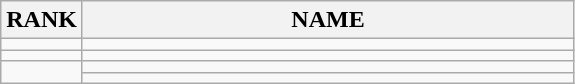<table class="wikitable">
<tr>
<th>RANK</th>
<th style="width: 20em">NAME</th>
</tr>
<tr>
<td align="center"></td>
<td></td>
</tr>
<tr>
<td align="center"></td>
<td></td>
</tr>
<tr>
<td rowspan=2 align="center"></td>
<td></td>
</tr>
<tr>
<td></td>
</tr>
</table>
